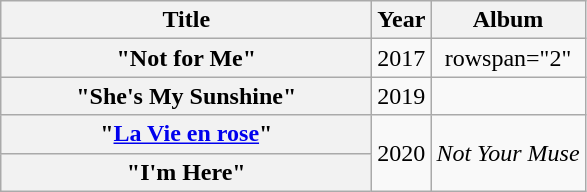<table class="wikitable plainrowheaders" style="text-align:center;">
<tr>
<th scope="col" style="width:15em;">Title</th>
<th scope="col" style="width:1em;">Year</th>
<th scope="col">Album</th>
</tr>
<tr>
<th scope="row">"Not for Me"</th>
<td>2017</td>
<td>rowspan="2" </td>
</tr>
<tr>
<th scope="row">"She's My Sunshine"</th>
<td>2019</td>
</tr>
<tr>
<th scope="row">"<a href='#'>La Vie en rose</a>"</th>
<td rowspan="2">2020</td>
<td rowspan="2"><em>Not Your Muse</em></td>
</tr>
<tr>
<th scope="row">"I'm Here"</th>
</tr>
</table>
